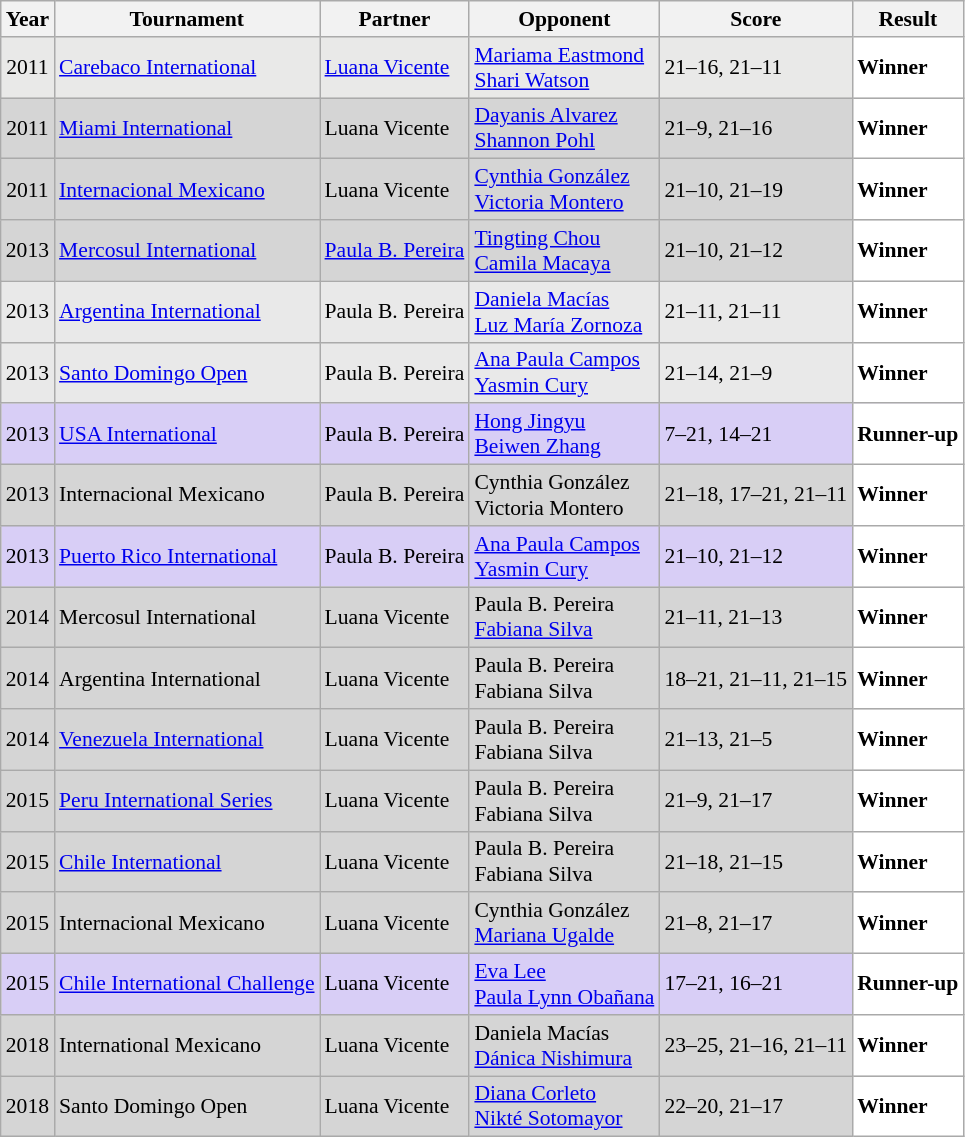<table class="sortable wikitable" style="font-size: 90%;">
<tr>
<th>Year</th>
<th>Tournament</th>
<th>Partner</th>
<th>Opponent</th>
<th>Score</th>
<th>Result</th>
</tr>
<tr style="background:#E9E9E8">
<td align="center">2011</td>
<td align="left"><a href='#'>Carebaco International</a></td>
<td align="left"> <a href='#'>Luana Vicente</a></td>
<td align="left"> <a href='#'>Mariama Eastmond</a> <br>  <a href='#'>Shari Watson</a></td>
<td align="left">21–16, 21–11</td>
<td style="text-align:left; background:white"> <strong>Winner</strong></td>
</tr>
<tr style="background:#D5D5D5">
<td align="center">2011</td>
<td align="left"><a href='#'>Miami International</a></td>
<td align="left"> Luana Vicente</td>
<td align="left"> <a href='#'>Dayanis Alvarez</a> <br>  <a href='#'>Shannon Pohl</a></td>
<td align="left">21–9, 21–16</td>
<td style="text-align:left; background:white"> <strong>Winner</strong></td>
</tr>
<tr style="background:#D5D5D5">
<td align="center">2011</td>
<td align="left"><a href='#'>Internacional Mexicano</a></td>
<td align="left"> Luana Vicente</td>
<td align="left"> <a href='#'>Cynthia González</a> <br>  <a href='#'>Victoria Montero</a></td>
<td align="left">21–10, 21–19</td>
<td style="text-align:left; background:white"> <strong>Winner</strong></td>
</tr>
<tr style="background:#D5D5D5">
<td align="center">2013</td>
<td align="left"><a href='#'>Mercosul International</a></td>
<td align="left"> <a href='#'>Paula B. Pereira</a></td>
<td align="left"> <a href='#'>Tingting Chou</a> <br>  <a href='#'>Camila Macaya</a></td>
<td align="left">21–10, 21–12</td>
<td style="text-align:left; background:white"> <strong>Winner</strong></td>
</tr>
<tr style="background:#E9E9E9">
<td align="center">2013</td>
<td align="left"><a href='#'>Argentina International</a></td>
<td align="left"> Paula B. Pereira</td>
<td align="left"> <a href='#'>Daniela Macías</a> <br>  <a href='#'>Luz María Zornoza</a></td>
<td align="left">21–11, 21–11</td>
<td style="text-align:left; background:white"> <strong>Winner</strong></td>
</tr>
<tr style="background:#E9E9E9">
<td align="center">2013</td>
<td align="left"><a href='#'>Santo Domingo Open</a></td>
<td align="left"> Paula B. Pereira</td>
<td align="left"> <a href='#'>Ana Paula Campos</a> <br>  <a href='#'>Yasmin Cury</a></td>
<td align="left">21–14, 21–9</td>
<td style="text-align:left; background:white"> <strong>Winner</strong></td>
</tr>
<tr style="background:#D8CEF6">
<td align="center">2013</td>
<td align="left"><a href='#'>USA International</a></td>
<td align="left"> Paula B. Pereira</td>
<td align="left"> <a href='#'>Hong Jingyu</a> <br>  <a href='#'>Beiwen Zhang</a></td>
<td align="left">7–21, 14–21</td>
<td style="text-align:left; background:white"> <strong>Runner-up</strong></td>
</tr>
<tr style="background:#D5D5D5">
<td align="center">2013</td>
<td align="left">Internacional Mexicano</td>
<td align="left"> Paula B. Pereira</td>
<td align="left"> Cynthia González <br>  Victoria Montero</td>
<td align="left">21–18, 17–21, 21–11</td>
<td style="text-align:left; background:white"> <strong>Winner</strong></td>
</tr>
<tr style="background:#D8CEF6">
<td align="center">2013</td>
<td align="left"><a href='#'>Puerto Rico International</a></td>
<td align="left"> Paula B. Pereira</td>
<td align="left"> <a href='#'>Ana Paula Campos</a> <br>  <a href='#'>Yasmin Cury</a></td>
<td align="left">21–10, 21–12</td>
<td style="text-align:left; background:white"> <strong>Winner</strong></td>
</tr>
<tr style="background:#D5D5D5">
<td align="center">2014</td>
<td align="left">Mercosul International</td>
<td align="left"> Luana Vicente</td>
<td align="left"> Paula B. Pereira <br>  <a href='#'>Fabiana Silva</a></td>
<td align="left">21–11, 21–13</td>
<td style="text-align:left; background:white"> <strong>Winner</strong></td>
</tr>
<tr style="background:#D5D5D5">
<td align="center">2014</td>
<td align="left">Argentina International</td>
<td align="left"> Luana Vicente</td>
<td align="left"> Paula B. Pereira <br>  Fabiana Silva</td>
<td align="left">18–21, 21–11, 21–15</td>
<td style="text-align:left; background:white"> <strong>Winner</strong></td>
</tr>
<tr style="background:#D5D5D5">
<td align="center">2014</td>
<td align="left"><a href='#'>Venezuela International</a></td>
<td align="left"> Luana Vicente</td>
<td align="left"> Paula B. Pereira <br>  Fabiana Silva</td>
<td align="left">21–13, 21–5</td>
<td style="text-align:left; background:white"> <strong>Winner</strong></td>
</tr>
<tr style="background:#D5D5D5">
<td align="center">2015</td>
<td align="left"><a href='#'>Peru International Series</a></td>
<td align="left"> Luana Vicente</td>
<td align="left"> Paula B. Pereira <br>  Fabiana Silva</td>
<td align="left">21–9, 21–17</td>
<td style="text-align:left; background:white"> <strong>Winner</strong></td>
</tr>
<tr style="background:#D5D5D5">
<td align="center">2015</td>
<td align="left"><a href='#'>Chile International</a></td>
<td align="left"> Luana Vicente</td>
<td align="left"> Paula B. Pereira <br>  Fabiana Silva</td>
<td align="left">21–18, 21–15</td>
<td style="text-align:left; background:white"> <strong>Winner</strong></td>
</tr>
<tr style="background:#D5D5D5">
<td align="center">2015</td>
<td align="left">Internacional Mexicano</td>
<td align="left"> Luana Vicente</td>
<td align="left"> Cynthia González <br>  <a href='#'>Mariana Ugalde</a></td>
<td align="left">21–8, 21–17</td>
<td style="text-align:left; background:white"> <strong>Winner</strong></td>
</tr>
<tr style="background:#D8CEF6">
<td align="center">2015</td>
<td align="left"><a href='#'>Chile International Challenge</a></td>
<td align="left"> Luana Vicente</td>
<td align="left"> <a href='#'>Eva Lee</a> <br>  <a href='#'>Paula Lynn Obañana</a></td>
<td align="left">17–21, 16–21</td>
<td style="text-align:left; background:white"> <strong>Runner-up</strong></td>
</tr>
<tr style="background:#D5D5D5">
<td align="center">2018</td>
<td align="left">International Mexicano</td>
<td align="left"> Luana Vicente</td>
<td align="left"> Daniela Macías <br>  <a href='#'>Dánica Nishimura</a></td>
<td align="left">23–25, 21–16, 21–11</td>
<td style="text-align:left; background:white"> <strong>Winner</strong></td>
</tr>
<tr style="background:#D5D5D5">
<td align="center">2018</td>
<td align="left">Santo Domingo Open</td>
<td align="left"> Luana Vicente</td>
<td align="left"> <a href='#'>Diana Corleto</a> <br>  <a href='#'>Nikté Sotomayor</a></td>
<td align="left">22–20, 21–17</td>
<td style="text-align:left; background:white"> <strong>Winner</strong></td>
</tr>
</table>
